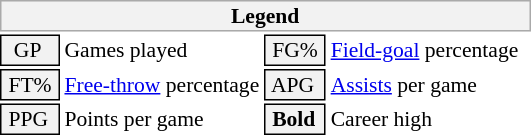<table class="toccolours" style="font-size: 90%; white-space: nowrap;">
<tr>
<th colspan="6" style="background:#f2f2f2; border:1px solid #aaa;">Legend</th>
</tr>
<tr>
<td style="background:#f2f2f2; border:1px solid black;">  GP</td>
<td>Games played</td>
<td style="background:#f2f2f2; border:1px solid black;"> FG% </td>
<td style="padding-right: 8px"><a href='#'>Field-goal</a> percentage</td>
</tr>
<tr>
<td style="background:#f2f2f2; border:1px solid black;"> FT% </td>
<td><a href='#'>Free-throw</a> percentage</td>
<td style="background:#f2f2f2; border:1px solid black;"> APG </td>
<td><a href='#'>Assists</a> per game</td>
</tr>
<tr>
<td style="background:#f2f2f2; border:1px solid black;"> PPG </td>
<td>Points per game</td>
<td style="background-color: #F2F2F2; border: 1px solid black"> <strong>Bold</strong> </td>
<td>Career high</td>
</tr>
<tr>
</tr>
</table>
